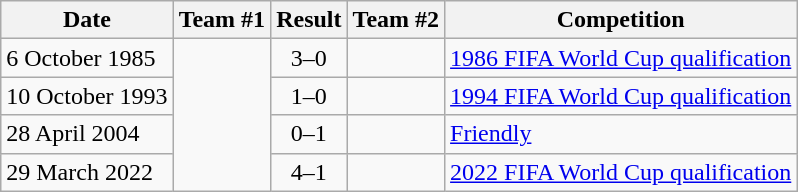<table class="wikitable">
<tr>
<th>Date</th>
<th>Team #1</th>
<th>Result</th>
<th>Team #2</th>
<th>Competition</th>
</tr>
<tr>
<td>6 October 1985</td>
<td rowspan="4" align="right"></td>
<td align="center">3–0</td>
<td></td>
<td><a href='#'>1986 FIFA World Cup qualification</a></td>
</tr>
<tr>
<td>10 October 1993</td>
<td align="center">1–0</td>
<td></td>
<td><a href='#'>1994 FIFA World Cup qualification</a></td>
</tr>
<tr>
<td>28 April 2004</td>
<td align="center">0–1</td>
<td></td>
<td><a href='#'>Friendly</a></td>
</tr>
<tr>
<td>29 March 2022</td>
<td align="center">4–1</td>
<td></td>
<td><a href='#'>2022 FIFA World Cup qualification</a></td>
</tr>
</table>
